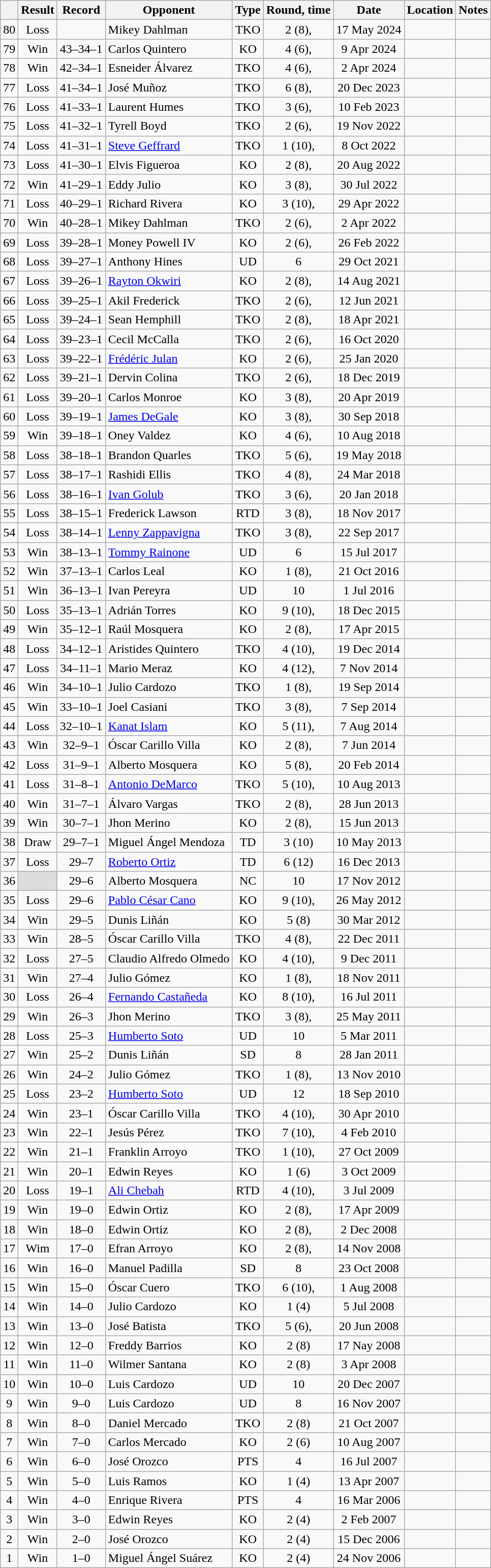<table class="wikitable" style="text-align:center">
<tr>
<th></th>
<th>Result</th>
<th>Record</th>
<th>Opponent</th>
<th>Type</th>
<th>Round, time</th>
<th>Date</th>
<th>Location</th>
<th>Notes</th>
</tr>
<tr>
<td>80</td>
<td>Loss</td>
<td></td>
<td style="text-align:left;">Mikey Dahlman</td>
<td>TKO</td>
<td>2 (8), </td>
<td>17 May 2024</td>
<td style="text-align:left;"></td>
<td></td>
</tr>
<tr>
<td>79</td>
<td>Win</td>
<td>43–34–1 </td>
<td style="text-align:left;">Carlos Quintero</td>
<td>KO</td>
<td>4 (6), </td>
<td>9 Apr 2024</td>
<td style="text-align:left;"></td>
<td></td>
</tr>
<tr>
<td>78</td>
<td>Win</td>
<td>42–34–1 </td>
<td style="text-align:left;">Esneider Álvarez</td>
<td>TKO</td>
<td>4 (6), </td>
<td>2 Apr 2024</td>
<td style="text-align:left;"></td>
<td></td>
</tr>
<tr>
<td>77</td>
<td>Loss</td>
<td>41–34–1 </td>
<td style="text-align:left;">José Muñoz</td>
<td>TKO</td>
<td>6 (8), </td>
<td>20 Dec 2023</td>
<td style="text-align:left;"></td>
<td></td>
</tr>
<tr>
<td>76</td>
<td>Loss</td>
<td>41–33–1 </td>
<td style="text-align:left;">Laurent Humes</td>
<td>TKO</td>
<td>3 (6), </td>
<td>10 Feb 2023</td>
<td style="text-align:left;"></td>
<td style="text-align:left;"></td>
</tr>
<tr>
<td>75</td>
<td>Loss</td>
<td>41–32–1 </td>
<td style="text-align:left;">Tyrell Boyd</td>
<td>TKO</td>
<td>2 (6), </td>
<td>19 Nov 2022</td>
<td style="text-align:left;"></td>
<td></td>
</tr>
<tr>
<td>74</td>
<td>Loss</td>
<td>41–31–1 </td>
<td style="text-align:left;"><a href='#'>Steve Geffrard</a></td>
<td>TKO</td>
<td>1 (10), </td>
<td>8 Oct 2022</td>
<td style="text-align:left;"></td>
<td></td>
</tr>
<tr>
<td>73</td>
<td>Loss</td>
<td>41–30–1 </td>
<td style="text-align:left;">Elvis Figueroa</td>
<td>KO</td>
<td>2 (8), </td>
<td>20 Aug 2022</td>
<td style="text-align:left;"></td>
<td></td>
</tr>
<tr>
<td>72</td>
<td>Win</td>
<td>41–29–1 </td>
<td style="text-align:left;">Eddy Julio</td>
<td>KO</td>
<td>3 (8), </td>
<td>30 Jul 2022</td>
<td style="text-align:left;"></td>
<td></td>
</tr>
<tr>
<td>71</td>
<td>Loss</td>
<td>40–29–1 </td>
<td style="text-align:left;">Richard Rivera</td>
<td>KO</td>
<td>3 (10), </td>
<td>29 Apr 2022</td>
<td style="text-align:left;"></td>
<td></td>
</tr>
<tr>
<td>70</td>
<td>Win</td>
<td>40–28–1 </td>
<td style="text-align:left;">Mikey Dahlman</td>
<td>TKO</td>
<td>2 (6), </td>
<td>2 Apr 2022</td>
<td style="text-align:left;"></td>
<td></td>
</tr>
<tr>
<td>69</td>
<td>Loss</td>
<td>39–28–1 </td>
<td style="text-align:left;">Money Powell IV</td>
<td>KO</td>
<td>2 (6), </td>
<td>26 Feb 2022</td>
<td style="text-align:left;"></td>
<td></td>
</tr>
<tr>
<td>68</td>
<td>Loss</td>
<td>39–27–1 </td>
<td style="text-align:left;">Anthony Hines</td>
<td>UD</td>
<td>6</td>
<td>29 Oct 2021</td>
<td style="text-align:left;"></td>
<td style="text-align:left;"></td>
</tr>
<tr>
<td>67</td>
<td>Loss</td>
<td>39–26–1 </td>
<td style="text-align:left;"><a href='#'>Rayton Okwiri</a></td>
<td>KO</td>
<td>2 (8), </td>
<td>14 Aug 2021</td>
<td style="text-align:left;"></td>
<td></td>
</tr>
<tr>
<td>66</td>
<td>Loss</td>
<td>39–25–1 </td>
<td style="text-align:left;">Akil Frederick</td>
<td>TKO</td>
<td>2 (6), </td>
<td>12 Jun 2021</td>
<td style="text-align:left;"></td>
<td></td>
</tr>
<tr>
<td>65</td>
<td>Loss</td>
<td>39–24–1 </td>
<td style="text-align:left;">Sean Hemphill</td>
<td>TKO</td>
<td>2 (8), </td>
<td>18 Apr 2021</td>
<td style="text-align:left;"></td>
<td></td>
</tr>
<tr>
<td>64</td>
<td>Loss</td>
<td>39–23–1 </td>
<td style="text-align:left;">Cecil McCalla</td>
<td>TKO</td>
<td>2 (6), </td>
<td>16 Oct 2020</td>
<td style="text-align:left;"></td>
<td></td>
</tr>
<tr>
<td>63</td>
<td>Loss</td>
<td>39–22–1 </td>
<td style="text-align:left;"><a href='#'>Frédéric Julan</a></td>
<td>KO</td>
<td>2 (6), </td>
<td>25 Jan 2020</td>
<td style="text-align:left;"></td>
<td></td>
</tr>
<tr>
<td>62</td>
<td>Loss</td>
<td>39–21–1 </td>
<td style="text-align:left;">Dervin Colina</td>
<td>TKO</td>
<td>2 (6), </td>
<td>18 Dec 2019</td>
<td style="text-align:left;"></td>
<td></td>
</tr>
<tr>
<td>61</td>
<td>Loss</td>
<td>39–20–1 </td>
<td style="text-align:left;">Carlos Monroe</td>
<td>KO</td>
<td>3 (8), </td>
<td>20 Apr 2019</td>
<td style="text-align:left;"></td>
<td></td>
</tr>
<tr>
<td>60</td>
<td>Loss</td>
<td>39–19–1 </td>
<td style="text-align:left;"><a href='#'>James DeGale</a></td>
<td>KO</td>
<td>3 (8), </td>
<td>30 Sep 2018</td>
<td style="text-align:left;"></td>
<td></td>
</tr>
<tr>
<td>59</td>
<td>Win</td>
<td>39–18–1 </td>
<td style="text-align:left;">Oney Valdez</td>
<td>KO</td>
<td>4 (6), </td>
<td>10 Aug 2018</td>
<td style="text-align:left;"></td>
<td></td>
</tr>
<tr>
<td>58</td>
<td>Loss</td>
<td>38–18–1 </td>
<td style="text-align:left;">Brandon Quarles</td>
<td>TKO</td>
<td>5 (6), </td>
<td>19 May 2018</td>
<td style="text-align:left;"></td>
<td></td>
</tr>
<tr>
<td>57</td>
<td>Loss</td>
<td>38–17–1 </td>
<td style="text-align:left;">Rashidi Ellis</td>
<td>TKO</td>
<td>4 (8), </td>
<td>24 Mar 2018</td>
<td style="text-align:left;"></td>
<td></td>
</tr>
<tr>
<td>56</td>
<td>Loss</td>
<td>38–16–1 </td>
<td style="text-align:left;"><a href='#'>Ivan Golub</a></td>
<td>TKO</td>
<td>3 (6), </td>
<td>20 Jan 2018</td>
<td style="text-align:left;"></td>
<td></td>
</tr>
<tr>
<td>55</td>
<td>Loss</td>
<td>38–15–1 </td>
<td style="text-align:left;">Frederick Lawson</td>
<td>RTD</td>
<td>3 (8), </td>
<td>18 Nov 2017</td>
<td style="text-align:left;"></td>
<td></td>
</tr>
<tr>
<td>54</td>
<td>Loss</td>
<td>38–14–1 </td>
<td style="text-align:left;"><a href='#'>Lenny Zappavigna</a></td>
<td>TKO</td>
<td>3 (8), </td>
<td>22 Sep 2017</td>
<td style="text-align:left;"></td>
<td></td>
</tr>
<tr>
<td>53</td>
<td>Win</td>
<td>38–13–1 </td>
<td style="text-align:left;"><a href='#'>Tommy Rainone</a></td>
<td>UD</td>
<td>6</td>
<td>15 Jul 2017</td>
<td style="text-align:left;"></td>
<td></td>
</tr>
<tr>
<td>52</td>
<td>Win</td>
<td>37–13–1 </td>
<td style="text-align:left;">Carlos Leal</td>
<td>KO</td>
<td>1 (8), </td>
<td>21 Oct 2016</td>
<td style="text-align:left;"></td>
<td></td>
</tr>
<tr>
<td>51</td>
<td>Win</td>
<td>36–13–1 </td>
<td style="text-align:left;">Ivan Pereyra</td>
<td>UD</td>
<td>10</td>
<td>1 Jul 2016</td>
<td style="text-align:left;"></td>
<td></td>
</tr>
<tr>
<td>50</td>
<td>Loss</td>
<td>35–13–1 </td>
<td style="text-align:left;">Adrián Torres</td>
<td>KO</td>
<td>9 (10), </td>
<td>18 Dec 2015</td>
<td style="text-align:left;"></td>
<td></td>
</tr>
<tr>
<td>49</td>
<td>Win</td>
<td>35–12–1 </td>
<td style="text-align:left;">Raúl Mosquera</td>
<td>KO</td>
<td>2 (8), </td>
<td>17 Apr 2015</td>
<td style="text-align:left;"></td>
<td></td>
</tr>
<tr>
<td>48</td>
<td>Loss</td>
<td>34–12–1 </td>
<td style="text-align:left;">Aristides Quintero</td>
<td>TKO</td>
<td>4 (10), </td>
<td>19 Dec 2014</td>
<td style="text-align:left;"></td>
<td></td>
</tr>
<tr>
<td>47</td>
<td>Loss</td>
<td>34–11–1 </td>
<td style="text-align:left;">Mario Meraz</td>
<td>KO</td>
<td>4 (12), </td>
<td>7 Nov 2014</td>
<td style="text-align:left;"></td>
<td></td>
</tr>
<tr>
<td>46</td>
<td>Win</td>
<td>34–10–1 </td>
<td style="text-align:left;">Julio Cardozo</td>
<td>TKO</td>
<td>1 (8), </td>
<td>19 Sep 2014</td>
<td style="text-align:left;"></td>
<td></td>
</tr>
<tr>
<td>45</td>
<td>Win</td>
<td>33–10–1 </td>
<td style="text-align:left;">Joel Casiani</td>
<td>TKO</td>
<td>3 (8), </td>
<td>7 Sep 2014</td>
<td style="text-align:left;"></td>
<td></td>
</tr>
<tr>
<td>44</td>
<td>Loss</td>
<td>32–10–1 </td>
<td style="text-align:left;"><a href='#'>Kanat Islam</a></td>
<td>KO</td>
<td>5 (11), </td>
<td>7 Aug 2014</td>
<td style="text-align:left;"></td>
<td style="text-align:left;"></td>
</tr>
<tr>
<td>43</td>
<td>Win</td>
<td>32–9–1 </td>
<td style="text-align:left;">Óscar Carillo Villa</td>
<td>KO</td>
<td>2 (8), </td>
<td>7 Jun 2014</td>
<td style="text-align:left;"></td>
<td></td>
</tr>
<tr>
<td>42</td>
<td>Loss</td>
<td>31–9–1 </td>
<td style="text-align:left;">Alberto Mosquera</td>
<td>KO</td>
<td>5 (8), </td>
<td>20 Feb 2014</td>
<td style="text-align:left;"></td>
<td></td>
</tr>
<tr>
<td>41</td>
<td>Loss</td>
<td>31–8–1 </td>
<td style="text-align:left;"><a href='#'>Antonio DeMarco</a></td>
<td>TKO</td>
<td>5 (10), </td>
<td>10 Aug 2013</td>
<td style="text-align:left;"></td>
<td></td>
</tr>
<tr>
<td>40</td>
<td>Win</td>
<td>31–7–1 </td>
<td style="text-align:left;">Álvaro Vargas</td>
<td>TKO</td>
<td>2 (8), </td>
<td>28 Jun 2013</td>
<td style="text-align:left;"></td>
<td></td>
</tr>
<tr>
<td>39</td>
<td>Win</td>
<td>30–7–1 </td>
<td style="text-align:left;">Jhon Merino</td>
<td>KO</td>
<td>2 (8), </td>
<td>15 Jun 2013</td>
<td style="text-align:left;"></td>
<td></td>
</tr>
<tr>
<td>38</td>
<td>Draw</td>
<td>29–7–1 </td>
<td style="text-align:left;">Miguel Ángel Mendoza</td>
<td>TD</td>
<td>3 (10)</td>
<td>10 May 2013</td>
<td style="text-align:left;"></td>
<td></td>
</tr>
<tr>
<td>37</td>
<td>Loss</td>
<td>29–7 </td>
<td style="text-align:left;"><a href='#'>Roberto Ortiz</a></td>
<td>TD</td>
<td>6 (12)</td>
<td>16 Dec 2013</td>
<td style="text-align:left;"></td>
<td style="text-align:left;"></td>
</tr>
<tr>
<td>36</td>
<td style="background: #DDD"></td>
<td>29–6 </td>
<td style="text-align:left;">Alberto Mosquera</td>
<td>NC</td>
<td>10</td>
<td>17 Nov 2012</td>
<td style="text-align:left;"></td>
<td style="text-align:left;"></td>
</tr>
<tr>
<td>35</td>
<td>Loss</td>
<td>29–6</td>
<td style="text-align:left;"><a href='#'>Pablo César Cano</a></td>
<td>KO</td>
<td>9 (10), </td>
<td>26 May 2012</td>
<td style="text-align:left;"></td>
<td></td>
</tr>
<tr>
<td>34</td>
<td>Win</td>
<td>29–5</td>
<td style="text-align:left;">Dunis Liñán</td>
<td>KO</td>
<td>5 (8)</td>
<td>30 Mar 2012</td>
<td style="text-align:left;"></td>
<td></td>
</tr>
<tr>
<td>33</td>
<td>Win</td>
<td>28–5</td>
<td style="text-align:left;">Óscar Carillo Villa</td>
<td>TKO</td>
<td>4 (8), </td>
<td>22 Dec 2011</td>
<td style="text-align:left;"></td>
<td></td>
</tr>
<tr>
<td>32</td>
<td>Loss</td>
<td>27–5</td>
<td style="text-align:left;">Claudio Alfredo Olmedo</td>
<td>KO</td>
<td>4 (10), </td>
<td>9 Dec 2011</td>
<td style="text-align:left;"></td>
<td></td>
</tr>
<tr>
<td>31</td>
<td>Win</td>
<td>27–4</td>
<td style="text-align:left;">Julio Gómez</td>
<td>KO</td>
<td>1 (8), </td>
<td>18 Nov 2011</td>
<td style="text-align:left;"></td>
<td></td>
</tr>
<tr>
<td>30</td>
<td>Loss</td>
<td>26–4</td>
<td style="text-align:left;"><a href='#'>Fernando Castañeda</a></td>
<td>KO</td>
<td>8 (10), </td>
<td>16 Jul 2011</td>
<td style="text-align:left;"></td>
<td style="text-align:left;"></td>
</tr>
<tr>
<td>29</td>
<td>Win</td>
<td>26–3</td>
<td style="text-align:left;">Jhon Merino</td>
<td>TKO</td>
<td>3 (8), </td>
<td>25 May 2011</td>
<td style="text-align:left;"></td>
<td></td>
</tr>
<tr>
<td>28</td>
<td>Loss</td>
<td>25–3</td>
<td style="text-align:left;"><a href='#'>Humberto Soto</a></td>
<td>UD</td>
<td>10</td>
<td>5 Mar 2011</td>
<td style="text-align:left;"></td>
<td></td>
</tr>
<tr>
<td>27</td>
<td>Win</td>
<td>25–2</td>
<td style="text-align:left;">Dunis Liñán</td>
<td>SD</td>
<td>8</td>
<td>28 Jan 2011</td>
<td style="text-align:left;"></td>
<td></td>
</tr>
<tr>
<td>26</td>
<td>Win</td>
<td>24–2</td>
<td style="text-align:left;">Julio Gómez</td>
<td>TKO</td>
<td>1 (8), </td>
<td>13 Nov 2010</td>
<td style="text-align:left;"></td>
<td></td>
</tr>
<tr>
<td>25</td>
<td>Loss</td>
<td>23–2</td>
<td style="text-align:left;"><a href='#'>Humberto Soto</a></td>
<td>UD</td>
<td>12</td>
<td>18 Sep 2010</td>
<td style="text-align:left;"></td>
<td style="text-align:left;"></td>
</tr>
<tr>
<td>24</td>
<td>Win</td>
<td>23–1</td>
<td style="text-align:left;">Óscar Carillo Villa</td>
<td>TKO</td>
<td>4 (10), </td>
<td>30 Apr 2010</td>
<td style="text-align:left;"></td>
<td></td>
</tr>
<tr>
<td>23</td>
<td>Win</td>
<td>22–1</td>
<td style="text-align:left;">Jesús Pérez</td>
<td>TKO</td>
<td>7 (10), </td>
<td>4 Feb 2010</td>
<td style="text-align:left;"></td>
<td></td>
</tr>
<tr>
<td>22</td>
<td>Win</td>
<td>21–1</td>
<td style="text-align:left;">Franklin Arroyo</td>
<td>TKO</td>
<td>1 (10), </td>
<td>27 Oct 2009</td>
<td style="text-align:left;"></td>
<td></td>
</tr>
<tr>
<td>21</td>
<td>Win</td>
<td>20–1</td>
<td style="text-align:left;">Edwin Reyes</td>
<td>KO</td>
<td>1 (6)</td>
<td>3 Oct 2009</td>
<td style="text-align:left;"></td>
<td></td>
</tr>
<tr>
<td>20</td>
<td>Loss</td>
<td>19–1</td>
<td style="text-align:left;"><a href='#'>Ali Chebah</a></td>
<td>RTD</td>
<td>4 (10), </td>
<td>3 Jul 2009</td>
<td style="text-align:left;"></td>
<td style="text-align:left;"></td>
</tr>
<tr>
<td>19</td>
<td>Win</td>
<td>19–0</td>
<td style="text-align:left;">Edwin Ortiz</td>
<td>KO</td>
<td>2 (8), </td>
<td>17 Apr 2009</td>
<td style="text-align:left;"></td>
<td></td>
</tr>
<tr>
<td>18</td>
<td>Win</td>
<td>18–0</td>
<td style="text-align:left;">Edwin Ortiz</td>
<td>KO</td>
<td>2 (8), </td>
<td>2 Dec 2008</td>
<td style="text-align:left;"></td>
<td></td>
</tr>
<tr>
<td>17</td>
<td>Wim</td>
<td>17–0</td>
<td style="text-align:left;">Efran Arroyo</td>
<td>KO</td>
<td>2 (8), </td>
<td>14 Nov 2008</td>
<td style="text-align:left;"></td>
<td></td>
</tr>
<tr>
<td>16</td>
<td>Win</td>
<td>16–0</td>
<td style="text-align:left;">Manuel Padilla</td>
<td>SD</td>
<td>8</td>
<td>23 Oct 2008</td>
<td style="text-align:left;"></td>
<td></td>
</tr>
<tr>
<td>15</td>
<td>Win</td>
<td>15–0</td>
<td style="text-align:left;">Óscar Cuero</td>
<td>TKO</td>
<td>6 (10), </td>
<td>1 Aug 2008</td>
<td style="text-align:left;"></td>
<td align=left></td>
</tr>
<tr>
<td>14</td>
<td>Win</td>
<td>14–0</td>
<td style="text-align:left;">Julio Cardozo</td>
<td>KO</td>
<td>1 (4)</td>
<td>5 Jul 2008</td>
<td style="text-align:left;"></td>
<td></td>
</tr>
<tr>
<td>13</td>
<td>Win</td>
<td>13–0</td>
<td style="text-align:left;">José Batista</td>
<td>TKO</td>
<td>5 (6), </td>
<td>20 Jun 2008</td>
<td style="text-align:left;"></td>
<td></td>
</tr>
<tr>
<td>12</td>
<td>Win</td>
<td>12–0</td>
<td style="text-align:left;">Freddy Barrios</td>
<td>KO</td>
<td>2 (8)</td>
<td>17 Nay 2008</td>
<td style="text-align:left;"></td>
<td></td>
</tr>
<tr>
<td>11</td>
<td>Win</td>
<td>11–0</td>
<td style="text-align:left;">Wilmer Santana</td>
<td>KO</td>
<td>2 (8)</td>
<td>3 Apr 2008</td>
<td style="text-align:left;"></td>
<td></td>
</tr>
<tr>
<td>10</td>
<td>Win</td>
<td>10–0</td>
<td style="text-align:left;">Luis Cardozo</td>
<td>UD</td>
<td>10</td>
<td>20 Dec 2007</td>
<td style="text-align:left;"></td>
<td></td>
</tr>
<tr>
<td>9</td>
<td>Win</td>
<td>9–0</td>
<td style="text-align:left;">Luis Cardozo</td>
<td>UD</td>
<td>8</td>
<td>16 Nov 2007</td>
<td style="text-align:left;"></td>
<td></td>
</tr>
<tr>
<td>8</td>
<td>Win</td>
<td>8–0</td>
<td style="text-align:left;">Daniel Mercado</td>
<td>TKO</td>
<td>2 (8)</td>
<td>21 Oct 2007</td>
<td style="text-align:left;"></td>
<td></td>
</tr>
<tr>
<td>7</td>
<td>Win</td>
<td>7–0</td>
<td style="text-align:left;">Carlos Mercado</td>
<td>KO</td>
<td>2 (6)</td>
<td>10 Aug 2007</td>
<td style="text-align:left;"></td>
<td></td>
</tr>
<tr>
<td>6</td>
<td>Win</td>
<td>6–0</td>
<td style="text-align:left;">José Orozco</td>
<td>PTS</td>
<td>4</td>
<td>16 Jul 2007</td>
<td style="text-align:left;"></td>
<td></td>
</tr>
<tr>
<td>5</td>
<td>Win</td>
<td>5–0</td>
<td style="text-align:left;">Luis Ramos</td>
<td>KO</td>
<td>1 (4)</td>
<td>13 Apr 2007</td>
<td style="text-align:left;"></td>
<td></td>
</tr>
<tr>
<td>4</td>
<td>Win</td>
<td>4–0</td>
<td style="text-align:left;">Enrique Rivera</td>
<td>PTS</td>
<td>4</td>
<td>16 Mar 2006</td>
<td style="text-align:left;"></td>
<td></td>
</tr>
<tr>
<td>3</td>
<td>Win</td>
<td>3–0</td>
<td style="text-align:left;">Edwin Reyes</td>
<td>KO</td>
<td>2 (4)</td>
<td>2 Feb 2007</td>
<td style="text-align:left;"></td>
<td></td>
</tr>
<tr>
<td>2</td>
<td>Win</td>
<td>2–0</td>
<td style="text-align:left;">José Orozco</td>
<td>KO</td>
<td>2 (4)</td>
<td>15 Dec 2006</td>
<td style="text-align:left;"></td>
<td></td>
</tr>
<tr>
<td>1</td>
<td>Win</td>
<td>1–0</td>
<td style="text-align:left;">Miguel Ángel Suárez</td>
<td>KO</td>
<td>2 (4)</td>
<td>24 Nov 2006</td>
<td style="text-align:left;"></td>
<td></td>
</tr>
</table>
